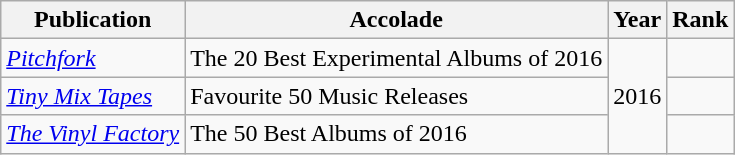<table class="sortable wikitable">
<tr>
<th>Publication</th>
<th>Accolade</th>
<th>Year</th>
<th>Rank</th>
</tr>
<tr>
<td><em><a href='#'>Pitchfork</a></em></td>
<td>The 20 Best Experimental Albums of 2016</td>
<td rowspan="3" style="text-align: center;">2016</td>
<td></td>
</tr>
<tr>
<td><em><a href='#'>Tiny Mix Tapes</a></em></td>
<td>Favourite 50 Music Releases</td>
<td></td>
</tr>
<tr>
<td><em><a href='#'>The Vinyl Factory</a></em></td>
<td>The 50 Best Albums of 2016</td>
<td></td>
</tr>
</table>
